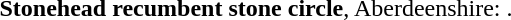<table border="0">
<tr>
<td></td>
<td><strong>Stonehead recumbent stone circle</strong>, Aberdeenshire: .</td>
</tr>
</table>
